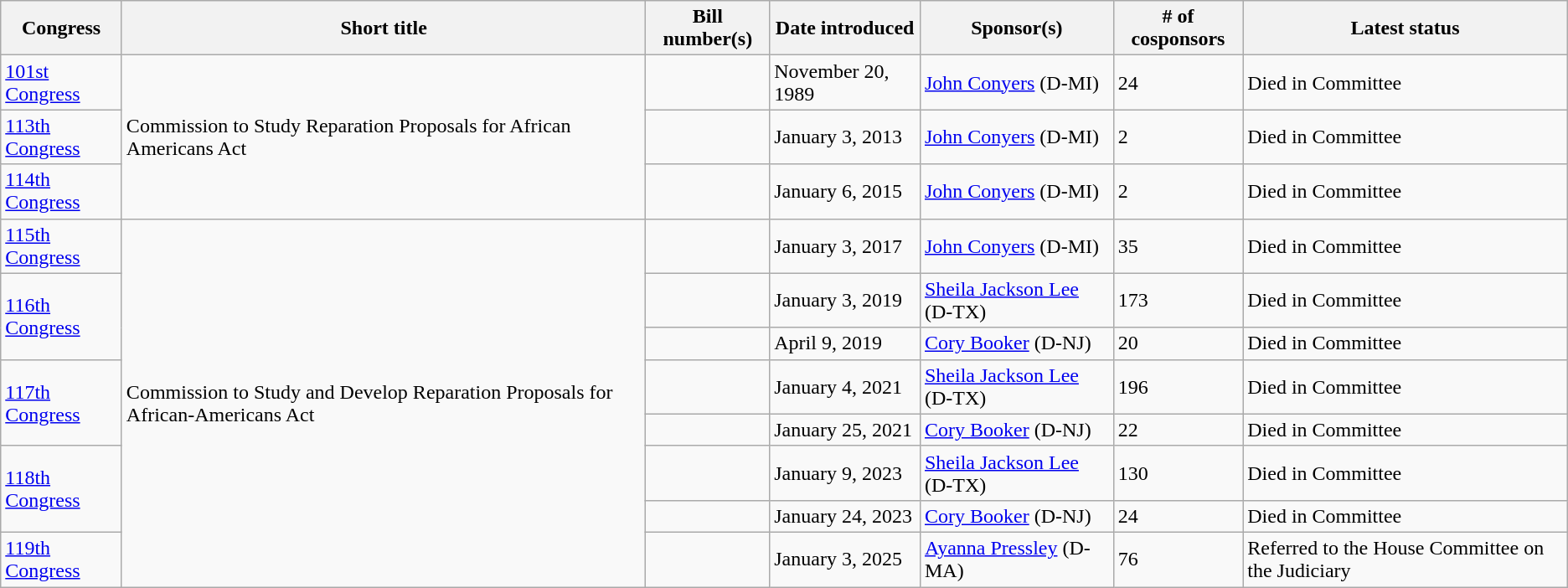<table class="wikitable">
<tr>
<th>Congress</th>
<th>Short title</th>
<th>Bill number(s)</th>
<th>Date introduced</th>
<th>Sponsor(s)</th>
<th># of cosponsors</th>
<th>Latest status</th>
</tr>
<tr>
<td><a href='#'>101st Congress</a></td>
<td rowspan=3>Commission to Study Reparation Proposals for African Americans Act</td>
<td></td>
<td>November 20, 1989</td>
<td><a href='#'>John Conyers</a> (D-MI)</td>
<td>24</td>
<td>Died in Committee</td>
</tr>
<tr>
<td><a href='#'>113th Congress</a></td>
<td></td>
<td>January 3, 2013</td>
<td><a href='#'>John Conyers</a> (D-MI)</td>
<td>2</td>
<td>Died in Committee</td>
</tr>
<tr>
<td><a href='#'>114th Congress</a></td>
<td></td>
<td>January 6, 2015</td>
<td><a href='#'>John Conyers</a> (D-MI)</td>
<td>2</td>
<td>Died in Committee</td>
</tr>
<tr>
<td><a href='#'>115th Congress</a></td>
<td rowspan="8">Commission to Study and Develop Reparation Proposals for African-Americans Act</td>
<td></td>
<td>January 3, 2017</td>
<td><a href='#'>John Conyers</a> (D-MI)</td>
<td>35</td>
<td>Died in Committee</td>
</tr>
<tr>
<td rowspan="2"><a href='#'>116th Congress</a></td>
<td></td>
<td>January 3, 2019</td>
<td><a href='#'>Sheila Jackson Lee</a> (D-TX)</td>
<td>173</td>
<td>Died in Committee</td>
</tr>
<tr>
<td></td>
<td>April 9, 2019</td>
<td><a href='#'>Cory Booker</a> (D-NJ)</td>
<td>20</td>
<td>Died in Committee</td>
</tr>
<tr>
<td rowspan="2"><a href='#'>117th Congress</a></td>
<td></td>
<td>January 4, 2021</td>
<td><a href='#'>Sheila Jackson Lee</a> (D-TX)</td>
<td>196</td>
<td>Died in Committee</td>
</tr>
<tr>
<td></td>
<td>January 25, 2021</td>
<td><a href='#'>Cory Booker</a> (D-NJ)</td>
<td>22</td>
<td>Died in Committee</td>
</tr>
<tr>
<td rowspan="2"><a href='#'>118th Congress</a></td>
<td></td>
<td>January 9, 2023</td>
<td><a href='#'>Sheila Jackson Lee</a> (D-TX)</td>
<td>130</td>
<td>Died in Committee</td>
</tr>
<tr>
<td></td>
<td>January 24, 2023</td>
<td><a href='#'>Cory Booker</a> (D-NJ)</td>
<td>24</td>
<td>Died in Committee</td>
</tr>
<tr>
<td><a href='#'>119th Congress</a></td>
<td></td>
<td>January 3, 2025</td>
<td><a href='#'>Ayanna Pressley</a> (D-MA)</td>
<td>76</td>
<td>Referred to the House Committee on the Judiciary</td>
</tr>
</table>
